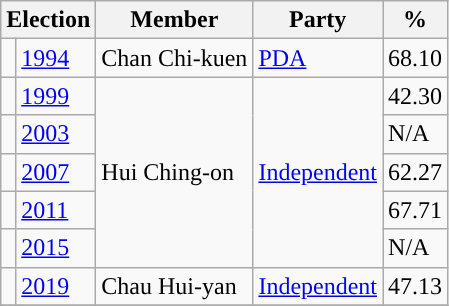<table class="wikitable">
<tr>
<th colspan="2">Election</th>
<th>Member</th>
<th>Party</th>
<th>%</th>
</tr>
<tr>
<td style="background-color: "></td>
<td><a href='#'>1994</a></td>
<td>Chan Chi-kuen</td>
<td><a href='#'>PDA</a></td>
<td>68.10</td>
</tr>
<tr>
<td style="background-color: "></td>
<td><a href='#'>1999</a></td>
<td rowspan=5>Hui Ching-on</td>
<td rowspan=5><a href='#'>Independent</a></td>
<td>42.30</td>
</tr>
<tr>
<td style="background-color: "></td>
<td><a href='#'>2003</a></td>
<td>N/A</td>
</tr>
<tr>
<td style="background-color: "></td>
<td><a href='#'>2007</a></td>
<td>62.27</td>
</tr>
<tr>
<td style="background-color: "></td>
<td><a href='#'>2011</a></td>
<td>67.71</td>
</tr>
<tr>
<td style="background-color: "></td>
<td><a href='#'>2015</a></td>
<td>N/A</td>
</tr>
<tr>
<td style="background-color: "></td>
<td><a href='#'>2019</a></td>
<td>Chau Hui-yan</td>
<td><a href='#'>Independent</a></td>
<td>47.13</td>
</tr>
<tr>
</tr>
</table>
